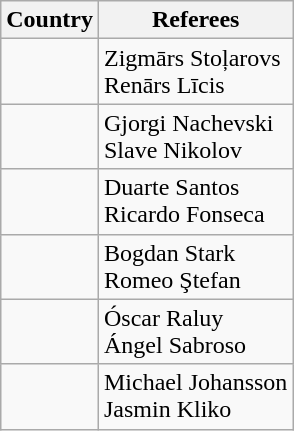<table class="wikitable">
<tr>
<th>Country</th>
<th>Referees</th>
</tr>
<tr>
<td></td>
<td>Zigmārs Stoļarovs<br>Renārs Līcis</td>
</tr>
<tr>
<td></td>
<td>Gjorgi Nachevski<br>Slave Nikolov</td>
</tr>
<tr>
<td></td>
<td>Duarte Santos<br>Ricardo Fonseca</td>
</tr>
<tr>
<td></td>
<td>Bogdan Stark<br>Romeo Ştefan</td>
</tr>
<tr>
<td></td>
<td>Óscar Raluy<br>Ángel Sabroso</td>
</tr>
<tr>
<td></td>
<td>Michael Johansson<br>Jasmin Kliko</td>
</tr>
</table>
